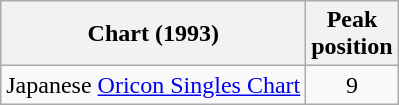<table class="wikitable">
<tr>
<th>Chart (1993)</th>
<th>Peak<br>position</th>
</tr>
<tr>
<td>Japanese <a href='#'>Oricon Singles Chart</a></td>
<td align="center">9</td>
</tr>
</table>
